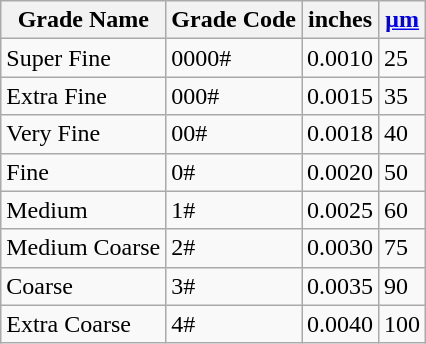<table class="wikitable">
<tr>
<th>Grade Name</th>
<th>Grade Code</th>
<th>inches</th>
<th><a href='#'>μm</a></th>
</tr>
<tr>
<td>Super Fine</td>
<td>0000#</td>
<td>0.0010</td>
<td>25</td>
</tr>
<tr>
<td>Extra Fine</td>
<td>000#</td>
<td>0.0015</td>
<td>35</td>
</tr>
<tr>
<td>Very Fine</td>
<td>00#</td>
<td>0.0018</td>
<td>40</td>
</tr>
<tr>
<td>Fine</td>
<td>0#</td>
<td>0.0020</td>
<td>50</td>
</tr>
<tr>
<td>Medium</td>
<td>1#</td>
<td>0.0025</td>
<td>60</td>
</tr>
<tr>
<td>Medium Coarse</td>
<td>2#</td>
<td>0.0030</td>
<td>75</td>
</tr>
<tr>
<td>Coarse</td>
<td>3#</td>
<td>0.0035</td>
<td>90</td>
</tr>
<tr>
<td>Extra Coarse</td>
<td>4#</td>
<td>0.0040</td>
<td>100</td>
</tr>
</table>
